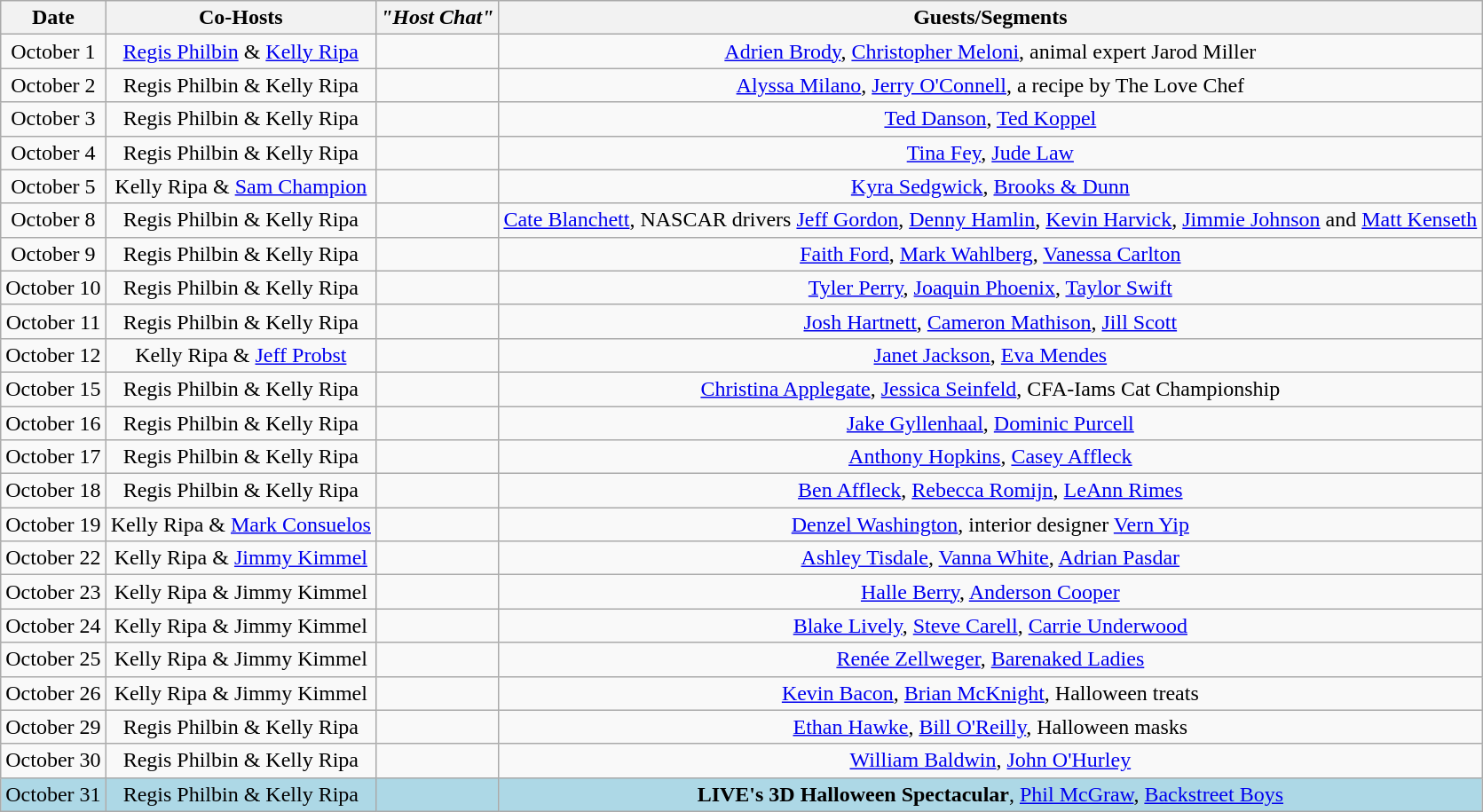<table class="wikitable sortable" style="text-align:center;">
<tr>
<th>Date</th>
<th>Co-Hosts</th>
<th><em>"Host Chat"</em></th>
<th>Guests/Segments</th>
</tr>
<tr>
<td>October 1</td>
<td><a href='#'>Regis Philbin</a> & <a href='#'>Kelly Ripa</a></td>
<td></td>
<td><a href='#'>Adrien Brody</a>, <a href='#'>Christopher Meloni</a>, animal expert Jarod Miller</td>
</tr>
<tr>
<td>October 2</td>
<td>Regis Philbin & Kelly Ripa</td>
<td></td>
<td><a href='#'>Alyssa Milano</a>, <a href='#'>Jerry O'Connell</a>, a recipe by The Love Chef</td>
</tr>
<tr>
<td>October 3</td>
<td>Regis Philbin & Kelly Ripa</td>
<td></td>
<td><a href='#'>Ted Danson</a>, <a href='#'>Ted Koppel</a></td>
</tr>
<tr>
<td>October 4</td>
<td>Regis Philbin & Kelly Ripa</td>
<td></td>
<td><a href='#'>Tina Fey</a>, <a href='#'>Jude Law</a></td>
</tr>
<tr>
<td>October 5</td>
<td>Kelly Ripa & <a href='#'>Sam Champion</a></td>
<td></td>
<td><a href='#'>Kyra Sedgwick</a>, <a href='#'>Brooks & Dunn</a></td>
</tr>
<tr>
<td>October 8</td>
<td>Regis Philbin & Kelly Ripa</td>
<td></td>
<td><a href='#'>Cate Blanchett</a>, NASCAR drivers <a href='#'>Jeff Gordon</a>, <a href='#'>Denny Hamlin</a>, <a href='#'>Kevin Harvick</a>, <a href='#'>Jimmie Johnson</a> and <a href='#'>Matt Kenseth</a></td>
</tr>
<tr>
<td>October 9</td>
<td>Regis Philbin & Kelly Ripa</td>
<td></td>
<td><a href='#'>Faith Ford</a>, <a href='#'>Mark Wahlberg</a>, <a href='#'>Vanessa Carlton</a></td>
</tr>
<tr>
<td>October 10</td>
<td>Regis Philbin & Kelly Ripa</td>
<td></td>
<td><a href='#'>Tyler Perry</a>, <a href='#'>Joaquin Phoenix</a>, <a href='#'>Taylor Swift</a></td>
</tr>
<tr>
<td>October 11</td>
<td>Regis Philbin & Kelly Ripa</td>
<td></td>
<td><a href='#'>Josh Hartnett</a>, <a href='#'>Cameron Mathison</a>, <a href='#'>Jill Scott</a></td>
</tr>
<tr>
<td>October 12</td>
<td>Kelly Ripa & <a href='#'>Jeff Probst</a></td>
<td></td>
<td><a href='#'>Janet Jackson</a>, <a href='#'>Eva Mendes</a></td>
</tr>
<tr>
<td>October 15</td>
<td>Regis Philbin & Kelly Ripa</td>
<td></td>
<td><a href='#'>Christina Applegate</a>, <a href='#'>Jessica Seinfeld</a>, CFA-Iams Cat Championship</td>
</tr>
<tr>
<td>October 16</td>
<td>Regis Philbin & Kelly Ripa</td>
<td></td>
<td><a href='#'>Jake Gyllenhaal</a>, <a href='#'>Dominic Purcell</a></td>
</tr>
<tr>
<td>October 17</td>
<td>Regis Philbin & Kelly Ripa</td>
<td></td>
<td><a href='#'>Anthony Hopkins</a>, <a href='#'>Casey Affleck</a></td>
</tr>
<tr>
<td>October 18</td>
<td>Regis Philbin & Kelly Ripa</td>
<td></td>
<td><a href='#'>Ben Affleck</a>, <a href='#'>Rebecca Romijn</a>, <a href='#'>LeAnn Rimes</a></td>
</tr>
<tr>
<td>October 19</td>
<td>Kelly Ripa & <a href='#'>Mark Consuelos</a></td>
<td></td>
<td><a href='#'>Denzel Washington</a>, interior designer <a href='#'>Vern Yip</a></td>
</tr>
<tr>
<td>October 22</td>
<td>Kelly Ripa & <a href='#'>Jimmy Kimmel</a></td>
<td></td>
<td><a href='#'>Ashley Tisdale</a>, <a href='#'>Vanna White</a>, <a href='#'>Adrian Pasdar</a></td>
</tr>
<tr>
<td>October 23</td>
<td>Kelly Ripa & Jimmy Kimmel</td>
<td></td>
<td><a href='#'>Halle Berry</a>, <a href='#'>Anderson Cooper</a></td>
</tr>
<tr>
<td>October 24</td>
<td>Kelly Ripa & Jimmy Kimmel</td>
<td></td>
<td><a href='#'>Blake Lively</a>, <a href='#'>Steve Carell</a>, <a href='#'>Carrie Underwood</a></td>
</tr>
<tr>
<td>October 25</td>
<td>Kelly Ripa & Jimmy Kimmel</td>
<td></td>
<td><a href='#'>Renée Zellweger</a>, <a href='#'>Barenaked Ladies</a></td>
</tr>
<tr>
<td>October 26</td>
<td>Kelly Ripa & Jimmy Kimmel</td>
<td></td>
<td><a href='#'>Kevin Bacon</a>, <a href='#'>Brian McKnight</a>, Halloween treats</td>
</tr>
<tr>
<td>October 29</td>
<td>Regis Philbin & Kelly Ripa</td>
<td></td>
<td><a href='#'>Ethan Hawke</a>, <a href='#'>Bill O'Reilly</a>, Halloween masks</td>
</tr>
<tr>
<td>October 30</td>
<td>Regis Philbin & Kelly Ripa</td>
<td></td>
<td><a href='#'>William Baldwin</a>, <a href='#'>John O'Hurley</a></td>
</tr>
<tr style="background:lightblue;">
<td>October 31</td>
<td>Regis Philbin & Kelly Ripa</td>
<td></td>
<td><strong>LIVE's 3D Halloween Spectacular</strong>, <a href='#'>Phil McGraw</a>, <a href='#'>Backstreet Boys</a></td>
</tr>
</table>
